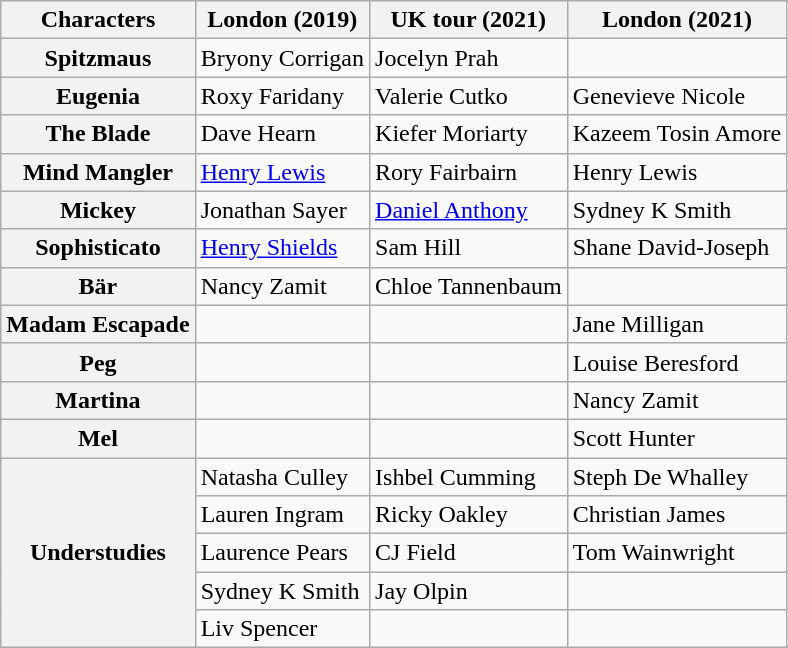<table class="wikitable">
<tr>
<th>Characters</th>
<th>London (2019)</th>
<th>UK tour (2021)</th>
<th>London (2021)</th>
</tr>
<tr>
<th>Spitzmaus</th>
<td>Bryony Corrigan</td>
<td>Jocelyn Prah</td>
<td></td>
</tr>
<tr>
<th>Eugenia</th>
<td>Roxy Faridany</td>
<td>Valerie Cutko</td>
<td>Genevieve Nicole</td>
</tr>
<tr>
<th>The Blade</th>
<td>Dave Hearn</td>
<td>Kiefer Moriarty</td>
<td>Kazeem Tosin Amore</td>
</tr>
<tr>
<th>Mind Mangler</th>
<td><a href='#'>Henry Lewis</a></td>
<td>Rory Fairbairn</td>
<td>Henry Lewis</td>
</tr>
<tr>
<th>Mickey</th>
<td>Jonathan Sayer</td>
<td><a href='#'>Daniel Anthony</a></td>
<td>Sydney K Smith</td>
</tr>
<tr>
<th>Sophisticato</th>
<td><a href='#'>Henry Shields</a></td>
<td>Sam Hill</td>
<td>Shane David-Joseph</td>
</tr>
<tr>
<th>Bär</th>
<td>Nancy Zamit</td>
<td>Chloe Tannenbaum</td>
<td></td>
</tr>
<tr>
<th>Madam Escapade</th>
<td></td>
<td></td>
<td>Jane Milligan</td>
</tr>
<tr>
<th>Peg</th>
<td></td>
<td></td>
<td>Louise Beresford</td>
</tr>
<tr>
<th>Martina</th>
<td></td>
<td></td>
<td>Nancy Zamit</td>
</tr>
<tr>
<th>Mel</th>
<td></td>
<td></td>
<td>Scott Hunter</td>
</tr>
<tr>
<th rowspan="5">Understudies</th>
<td>Natasha Culley</td>
<td>Ishbel Cumming</td>
<td>Steph De Whalley</td>
</tr>
<tr>
<td>Lauren Ingram</td>
<td>Ricky Oakley</td>
<td>Christian James</td>
</tr>
<tr>
<td>Laurence Pears</td>
<td>CJ Field</td>
<td>Tom Wainwright</td>
</tr>
<tr>
<td>Sydney K Smith</td>
<td>Jay Olpin</td>
<td></td>
</tr>
<tr>
<td>Liv Spencer</td>
<td></td>
<td></td>
</tr>
</table>
